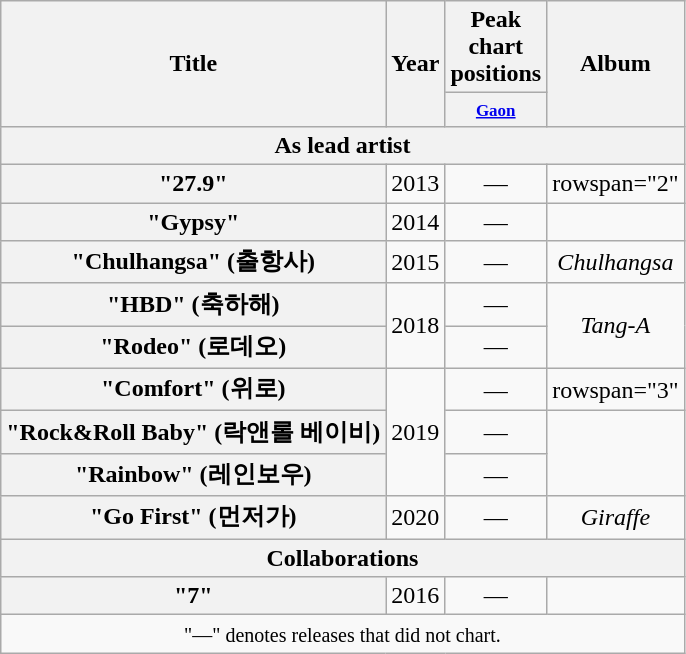<table class="wikitable plainrowheaders" style="text-align:center;">
<tr>
<th scope="col" rowspan="2">Title</th>
<th scope="col" rowspan="2">Year</th>
<th scope="col" colspan="1">Peak chart <br> positions</th>
<th scope="col" rowspan="2">Album</th>
</tr>
<tr>
<th scope="col" style="width:3em;font-size:85%;"><small><a href='#'>Gaon</a></small><br></th>
</tr>
<tr>
<th scope="col" colspan="5">As lead artist</th>
</tr>
<tr>
<th scope="row">"27.9"</th>
<td>2013</td>
<td>—</td>
<td>rowspan="2" </td>
</tr>
<tr>
<th scope="row">"Gypsy"</th>
<td>2014</td>
<td>—</td>
</tr>
<tr>
<th scope="row">"Chulhangsa" (출항사)</th>
<td>2015</td>
<td>—</td>
<td><em>Chulhangsa</em></td>
</tr>
<tr>
<th scope="row">"HBD" (축하해)</th>
<td rowspan="2">2018</td>
<td>—</td>
<td rowspan="2"><em>Tang-A</em></td>
</tr>
<tr>
<th scope="row">"Rodeo" (로데오)</th>
<td>—</td>
</tr>
<tr>
<th scope="row">"Comfort" (위로)</th>
<td rowspan="3">2019</td>
<td>—</td>
<td>rowspan="3" </td>
</tr>
<tr>
<th scope="row">"Rock&Roll Baby" (락앤롤 베이비)<br></th>
<td>—</td>
</tr>
<tr>
<th scope="row">"Rainbow" (레인보우)<br></th>
<td>—</td>
</tr>
<tr>
<th scope="row">"Go First" (먼저가)</th>
<td>2020</td>
<td>—</td>
<td><em>Giraffe</em></td>
</tr>
<tr>
<th scope="col" colspan="5">Collaborations</th>
</tr>
<tr>
<th scope="row">"7"<br></th>
<td>2016</td>
<td>—</td>
<td></td>
</tr>
<tr>
<td colspan="5" align="center"><small>"—" denotes releases that did not chart.</small></td>
</tr>
</table>
